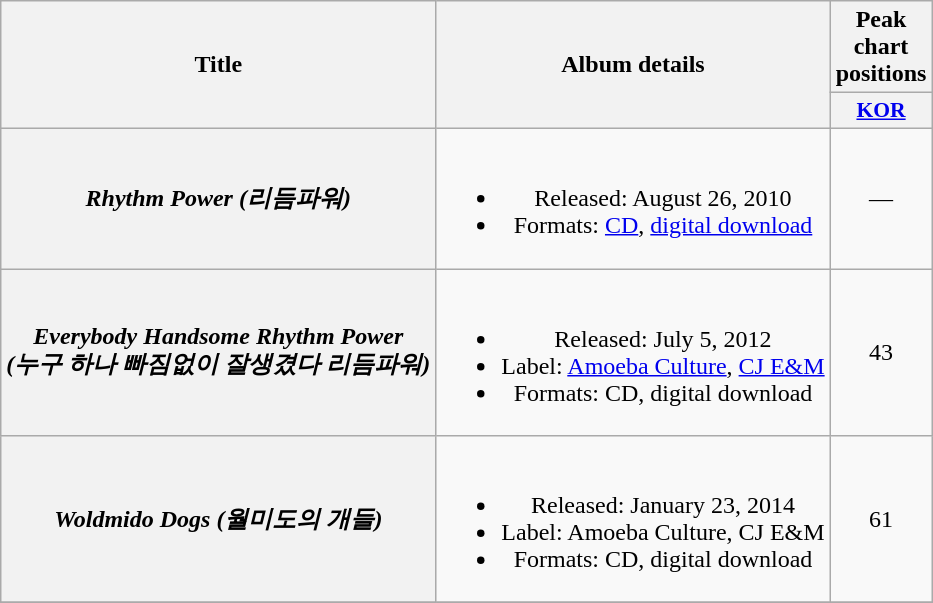<table class="wikitable plainrowheaders" style="text-align:center;">
<tr>
<th scope="col" rowspan="2">Title</th>
<th scope="col" rowspan="2">Album details</th>
<th scope="col" colspan="1">Peak chart positions</th>
</tr>
<tr>
<th scope="col" style="width:3.5em;font-size:90%;"><a href='#'>KOR</a><br></th>
</tr>
<tr>
<th scope="row"><em>Rhythm Power (리듬파워)</em></th>
<td><br><ul><li>Released: August 26, 2010</li><li>Formats: <a href='#'>CD</a>, <a href='#'>digital download</a></li></ul></td>
<td>—</td>
</tr>
<tr>
<th scope="row"><em>Everybody Handsome Rhythm Power<br>(누구 하나 빠짐없이 잘생겼다 리듬파워)</em></th>
<td><br><ul><li>Released: July 5, 2012</li><li>Label: <a href='#'>Amoeba Culture</a>, <a href='#'>CJ E&M</a></li><li>Formats: CD, digital download</li></ul></td>
<td>43</td>
</tr>
<tr>
<th scope="row"><em>Woldmido Dogs (월미도의 개들)</em></th>
<td><br><ul><li>Released: January 23, 2014</li><li>Label: Amoeba Culture, CJ E&M</li><li>Formats: CD, digital download</li></ul></td>
<td>61</td>
</tr>
<tr>
</tr>
</table>
